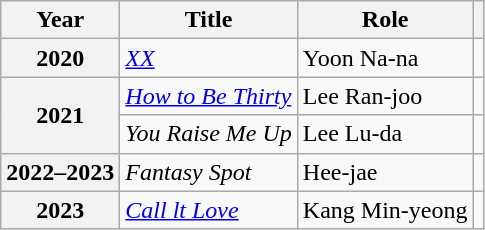<table class="wikitable plainrowheaders">
<tr>
<th scope="col">Year</th>
<th scope="col">Title</th>
<th scope="col">Role</th>
<th scope="col" class="unsortable"></th>
</tr>
<tr>
<th scope="row">2020</th>
<td><em><a href='#'>XX</a></em></td>
<td>Yoon Na-na</td>
<td style="text-align:center"></td>
</tr>
<tr>
<th scope="row" rowspan="2">2021</th>
<td><em><a href='#'>How to Be Thirty</a></em></td>
<td>Lee Ran-joo</td>
<td style="text-align:center"></td>
</tr>
<tr>
<td><em>You Raise Me Up</em></td>
<td>Lee Lu-da</td>
<td style="text-align:center"></td>
</tr>
<tr>
<th scope="row">2022–2023</th>
<td><em>Fantasy Spot</em></td>
<td>Hee-jae</td>
<td style="text-align:center"></td>
</tr>
<tr>
<th scope="row">2023</th>
<td><em><a href='#'>Call lt Love</a></em></td>
<td>Kang Min-yeong</td>
<td style="text-align:center"></td>
</tr>
</table>
